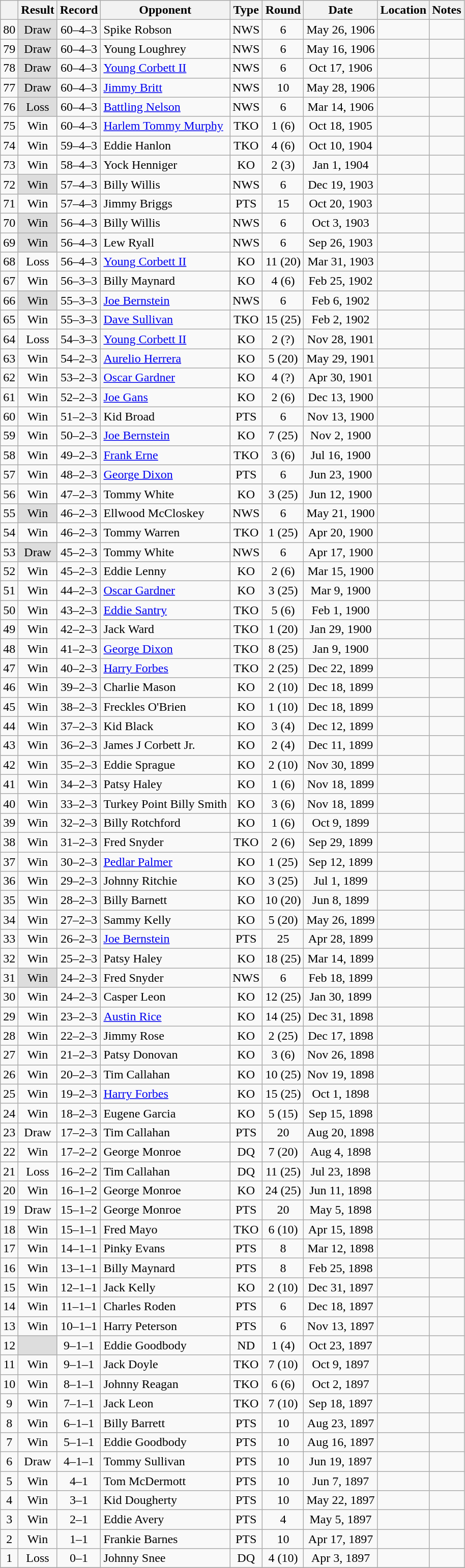<table class="wikitable mw-collapsible mw-collapsed" style="text-align:center">
<tr>
<th></th>
<th>Result</th>
<th>Record</th>
<th>Opponent</th>
<th>Type</th>
<th>Round</th>
<th>Date</th>
<th>Location</th>
<th>Notes</th>
</tr>
<tr>
<td>80</td>
<td style="background:#DDD">Draw</td>
<td>60–4–3 </td>
<td style="text-align:left;">Spike Robson</td>
<td>NWS</td>
<td>6</td>
<td>May 26, 1906</td>
<td style="text-align:left;"></td>
<td style="text-align:left;"></td>
</tr>
<tr>
<td>79</td>
<td style="background:#DDD">Draw</td>
<td>60–4–3 </td>
<td style="text-align:left;">Young Loughrey</td>
<td>NWS</td>
<td>6</td>
<td>May 16, 1906</td>
<td style="text-align:left;"></td>
<td style="text-align:left;"></td>
</tr>
<tr>
<td>78</td>
<td style="background:#DDD">Draw</td>
<td>60–4–3 </td>
<td style="text-align:left;"><a href='#'>Young Corbett II</a></td>
<td>NWS</td>
<td>6</td>
<td>Oct 17, 1906</td>
<td style="text-align:left;"></td>
<td style="text-align:left;"></td>
</tr>
<tr>
<td>77</td>
<td style="background:#DDD">Draw</td>
<td>60–4–3 </td>
<td style="text-align:left;"><a href='#'>Jimmy Britt</a></td>
<td>NWS</td>
<td>10</td>
<td>May 28, 1906</td>
<td style="text-align:left;"></td>
<td style="text-align:left;"></td>
</tr>
<tr>
<td>76</td>
<td style="background:#DDD">Loss</td>
<td>60–4–3 </td>
<td style="text-align:left;"><a href='#'>Battling Nelson</a></td>
<td>NWS</td>
<td>6</td>
<td>Mar 14, 1906</td>
<td style="text-align:left;"></td>
<td style="text-align:left;"></td>
</tr>
<tr>
<td>75</td>
<td>Win</td>
<td>60–4–3 </td>
<td style="text-align:left;"><a href='#'>Harlem Tommy Murphy</a></td>
<td>TKO</td>
<td>1 (6)</td>
<td>Oct 18, 1905</td>
<td style="text-align:left;"></td>
<td style="text-align:left;"></td>
</tr>
<tr>
<td>74</td>
<td>Win</td>
<td>59–4–3 </td>
<td style="text-align:left;">Eddie Hanlon</td>
<td>TKO</td>
<td>4 (6)</td>
<td>Oct 10, 1904</td>
<td style="text-align:left;"></td>
<td style="text-align:left;"></td>
</tr>
<tr>
<td>73</td>
<td>Win</td>
<td>58–4–3 </td>
<td style="text-align:left;">Yock Henniger</td>
<td>KO</td>
<td>2 (3)</td>
<td>Jan 1, 1904</td>
<td style="text-align:left;"></td>
<td style="text-align:left;"></td>
</tr>
<tr>
<td>72</td>
<td style="background:#DDD">Win</td>
<td>57–4–3 </td>
<td style="text-align:left;">Billy Willis</td>
<td>NWS</td>
<td>6</td>
<td>Dec 19, 1903</td>
<td style="text-align:left;"></td>
<td style="text-align:left;"></td>
</tr>
<tr>
<td>71</td>
<td>Win</td>
<td>57–4–3 </td>
<td style="text-align:left;">Jimmy Briggs</td>
<td>PTS</td>
<td>15</td>
<td>Oct 20, 1903</td>
<td style="text-align:left;"></td>
<td style="text-align:left;"></td>
</tr>
<tr>
<td>70</td>
<td style="background:#DDD">Win</td>
<td>56–4–3 </td>
<td style="text-align:left;">Billy Willis</td>
<td>NWS</td>
<td>6</td>
<td>Oct 3, 1903</td>
<td style="text-align:left;"></td>
<td></td>
</tr>
<tr>
<td>69</td>
<td style="background:#DDD">Win</td>
<td>56–4–3 </td>
<td style="text-align:left;">Lew Ryall</td>
<td>NWS</td>
<td>6</td>
<td>Sep 26, 1903</td>
<td style="text-align:left;"></td>
<td></td>
</tr>
<tr>
<td>68</td>
<td>Loss</td>
<td>56–4–3 </td>
<td style="text-align:left;"><a href='#'>Young Corbett II</a></td>
<td>KO</td>
<td>11 (20)</td>
<td>Mar 31, 1903</td>
<td style="text-align:left;"></td>
<td style="text-align:left;"></td>
</tr>
<tr>
<td>67</td>
<td>Win</td>
<td>56–3–3 </td>
<td style="text-align:left;">Billy Maynard</td>
<td>KO</td>
<td>4 (6)</td>
<td>Feb 25, 1902</td>
<td style="text-align:left;"></td>
<td style="text-align:left;"></td>
</tr>
<tr>
<td>66</td>
<td style="background:#DDD">Win</td>
<td>55–3–3 </td>
<td style="text-align:left;"><a href='#'>Joe Bernstein</a></td>
<td>NWS</td>
<td>6</td>
<td>Feb 6, 1902</td>
<td style="text-align:left;"></td>
<td style="text-align:left;"></td>
</tr>
<tr>
<td>65</td>
<td>Win</td>
<td>55–3–3 </td>
<td style="text-align:left;"><a href='#'>Dave Sullivan</a></td>
<td>TKO</td>
<td>15 (25)</td>
<td>Feb 2, 1902</td>
<td style="text-align:left;"></td>
<td style="text-align:left;"></td>
</tr>
<tr>
<td>64</td>
<td>Loss</td>
<td>54–3–3 </td>
<td style="text-align:left;"><a href='#'>Young Corbett II</a></td>
<td>KO</td>
<td>2 (?)</td>
<td>Nov 28, 1901</td>
<td style="text-align:left;"></td>
<td style="text-align:left;"></td>
</tr>
<tr>
<td>63</td>
<td>Win</td>
<td>54–2–3 </td>
<td style="text-align:left;"><a href='#'>Aurelio Herrera</a></td>
<td>KO</td>
<td>5 (20)</td>
<td>May 29, 1901</td>
<td style="text-align:left;"></td>
<td style="text-align:left;"></td>
</tr>
<tr>
<td>62</td>
<td>Win</td>
<td>53–2–3 </td>
<td style="text-align:left;"><a href='#'>Oscar Gardner</a></td>
<td>KO</td>
<td>4 (?)</td>
<td>Apr 30, 1901</td>
<td style="text-align:left;"></td>
<td style="text-align:left;"></td>
</tr>
<tr>
<td>61</td>
<td>Win</td>
<td>52–2–3 </td>
<td style="text-align:left;"><a href='#'>Joe Gans</a></td>
<td>KO</td>
<td>2 (6)</td>
<td>Dec 13, 1900</td>
<td style="text-align:left;"></td>
<td style="text-align:left;"></td>
</tr>
<tr>
<td>60</td>
<td>Win</td>
<td>51–2–3 </td>
<td style="text-align:left;">Kid Broad</td>
<td>PTS</td>
<td>6</td>
<td>Nov 13, 1900</td>
<td style="text-align:left;"></td>
<td style="text-align:left;"></td>
</tr>
<tr>
<td>59</td>
<td>Win</td>
<td>50–2–3 </td>
<td style="text-align:left;"><a href='#'>Joe Bernstein</a></td>
<td>KO</td>
<td>7 (25)</td>
<td>Nov 2, 1900</td>
<td style="text-align:left;"></td>
<td style="text-align:left;"></td>
</tr>
<tr>
<td>58</td>
<td>Win</td>
<td>49–2–3 </td>
<td style="text-align:left;"><a href='#'>Frank Erne</a></td>
<td>TKO</td>
<td>3 (6)</td>
<td>Jul 16, 1900</td>
<td style="text-align:left;"></td>
<td style="text-align:left;"></td>
</tr>
<tr>
<td>57</td>
<td>Win</td>
<td>48–2–3 </td>
<td style="text-align:left;"><a href='#'>George Dixon</a></td>
<td>PTS</td>
<td>6</td>
<td>Jun 23, 1900</td>
<td style="text-align:left;"></td>
<td style="text-align:left;"></td>
</tr>
<tr>
<td>56</td>
<td>Win</td>
<td>47–2–3 </td>
<td style="text-align:left;">Tommy White</td>
<td>KO</td>
<td>3 (25)</td>
<td>Jun 12, 1900</td>
<td style="text-align:left;"></td>
<td style="text-align:left;"></td>
</tr>
<tr>
<td>55</td>
<td style="background:#DDD">Win</td>
<td>46–2–3 </td>
<td style="text-align:left;">Ellwood McCloskey</td>
<td>NWS</td>
<td>6</td>
<td>May 21, 1900</td>
<td style="text-align:left;"></td>
<td style="text-align:left;"></td>
</tr>
<tr>
<td>54</td>
<td>Win</td>
<td>46–2–3 </td>
<td style="text-align:left;">Tommy Warren</td>
<td>TKO</td>
<td>1 (25)</td>
<td>Apr 20, 1900</td>
<td style="text-align:left;"></td>
<td style="text-align:left;"></td>
</tr>
<tr>
<td>53</td>
<td style="background:#DDD">Draw</td>
<td>45–2–3 </td>
<td style="text-align:left;">Tommy White</td>
<td>NWS</td>
<td>6</td>
<td>Apr 17, 1900</td>
<td style="text-align:left;"></td>
<td style="text-align:left;"></td>
</tr>
<tr>
<td>52</td>
<td>Win</td>
<td>45–2–3 </td>
<td style="text-align:left;">Eddie Lenny</td>
<td>KO</td>
<td>2 (6)</td>
<td>Mar 15, 1900</td>
<td style="text-align:left;"></td>
<td style="text-align:left;"></td>
</tr>
<tr>
<td>51</td>
<td>Win</td>
<td>44–2–3 </td>
<td style="text-align:left;"><a href='#'>Oscar Gardner</a></td>
<td>KO</td>
<td>3 (25)</td>
<td>Mar 9, 1900</td>
<td style="text-align:left;"></td>
<td style="text-align:left;"></td>
</tr>
<tr>
<td>50</td>
<td>Win</td>
<td>43–2–3 </td>
<td style="text-align:left;"><a href='#'>Eddie Santry</a></td>
<td>TKO</td>
<td>5 (6)</td>
<td>Feb 1, 1900</td>
<td style="text-align:left;"></td>
<td style="text-align:left;"></td>
</tr>
<tr>
<td>49</td>
<td>Win</td>
<td>42–2–3 </td>
<td style="text-align:left;">Jack Ward</td>
<td>TKO</td>
<td>1 (20)</td>
<td>Jan 29, 1900</td>
<td style="text-align:left;"></td>
<td style="text-align:left;"></td>
</tr>
<tr>
<td>48</td>
<td>Win</td>
<td>41–2–3 </td>
<td style="text-align:left;"><a href='#'>George Dixon</a></td>
<td>TKO</td>
<td>8 (25)</td>
<td>Jan 9, 1900</td>
<td style="text-align:left;"></td>
<td style="text-align:left;"></td>
</tr>
<tr>
<td>47</td>
<td>Win</td>
<td>40–2–3 </td>
<td style="text-align:left;"><a href='#'>Harry Forbes</a></td>
<td>TKO</td>
<td>2 (25)</td>
<td>Dec 22, 1899</td>
<td style="text-align:left;"></td>
<td style="text-align:left;"></td>
</tr>
<tr>
<td>46</td>
<td>Win</td>
<td>39–2–3 </td>
<td style="text-align:left;">Charlie Mason</td>
<td>KO</td>
<td>2 (10)</td>
<td>Dec 18, 1899</td>
<td style="text-align:left;"></td>
<td style="text-align:left;"></td>
</tr>
<tr>
<td>45</td>
<td>Win</td>
<td>38–2–3 </td>
<td style="text-align:left;">Freckles O'Brien</td>
<td>KO</td>
<td>1 (10)</td>
<td>Dec 18, 1899</td>
<td style="text-align:left;"></td>
<td style="text-align:left;"></td>
</tr>
<tr>
<td>44</td>
<td>Win</td>
<td>37–2–3 </td>
<td style="text-align:left;">Kid Black</td>
<td>KO</td>
<td>3 (4)</td>
<td>Dec 12, 1899</td>
<td style="text-align:left;"></td>
<td style="text-align:left;"></td>
</tr>
<tr>
<td>43</td>
<td>Win</td>
<td>36–2–3 </td>
<td style="text-align:left;">James J Corbett Jr.</td>
<td>KO</td>
<td>2 (4)</td>
<td>Dec 11, 1899</td>
<td style="text-align:left;"></td>
<td style="text-align:left;"></td>
</tr>
<tr>
<td>42</td>
<td>Win</td>
<td>35–2–3 </td>
<td style="text-align:left;">Eddie Sprague</td>
<td>KO</td>
<td>2 (10)</td>
<td>Nov 30, 1899</td>
<td style="text-align:left;"></td>
<td style="text-align:left;"></td>
</tr>
<tr>
<td>41</td>
<td>Win</td>
<td>34–2–3 </td>
<td style="text-align:left;">Patsy Haley</td>
<td>KO</td>
<td>1 (6)</td>
<td>Nov 18, 1899</td>
<td style="text-align:left;"></td>
<td style="text-align:left;"></td>
</tr>
<tr>
<td>40</td>
<td>Win</td>
<td>33–2–3 </td>
<td style="text-align:left;">Turkey Point Billy Smith</td>
<td>KO</td>
<td>3 (6)</td>
<td>Nov 18, 1899</td>
<td style="text-align:left;"></td>
<td style="text-align:left;"></td>
</tr>
<tr>
<td>39</td>
<td>Win</td>
<td>32–2–3 </td>
<td style="text-align:left;">Billy Rotchford</td>
<td>KO</td>
<td>1 (6)</td>
<td>Oct 9, 1899</td>
<td style="text-align:left;"></td>
<td style="text-align:left;"></td>
</tr>
<tr>
<td>38</td>
<td>Win</td>
<td>31–2–3 </td>
<td style="text-align:left;">Fred Snyder</td>
<td>TKO</td>
<td>2 (6)</td>
<td>Sep 29, 1899</td>
<td style="text-align:left;"></td>
<td style="text-align:left;"></td>
</tr>
<tr>
<td>37</td>
<td>Win</td>
<td>30–2–3 </td>
<td style="text-align:left;"><a href='#'>Pedlar Palmer</a></td>
<td>KO</td>
<td>1 (25)</td>
<td>Sep 12, 1899</td>
<td style="text-align:left;"></td>
<td style="text-align:left;"></td>
</tr>
<tr>
<td>36</td>
<td>Win</td>
<td>29–2–3 </td>
<td style="text-align:left;">Johnny Ritchie</td>
<td>KO</td>
<td>3 (25)</td>
<td>Jul 1, 1899</td>
<td style="text-align:left;"></td>
<td style="text-align:left;"></td>
</tr>
<tr>
<td>35</td>
<td>Win</td>
<td>28–2–3 </td>
<td style="text-align:left;">Billy Barnett</td>
<td>KO</td>
<td>10 (20)</td>
<td>Jun 8, 1899</td>
<td style="text-align:left;"></td>
<td style="text-align:left;"></td>
</tr>
<tr>
<td>34</td>
<td>Win</td>
<td>27–2–3 </td>
<td style="text-align:left;">Sammy Kelly</td>
<td>KO</td>
<td>5 (20)</td>
<td>May 26, 1899</td>
<td style="text-align:left;"></td>
<td style="text-align:left;"></td>
</tr>
<tr>
<td>33</td>
<td>Win</td>
<td>26–2–3 </td>
<td style="text-align:left;"><a href='#'>Joe Bernstein</a></td>
<td>PTS</td>
<td>25</td>
<td>Apr 28, 1899</td>
<td style="text-align:left;"></td>
<td style="text-align:left;"></td>
</tr>
<tr>
<td>32</td>
<td>Win</td>
<td>25–2–3 </td>
<td style="text-align:left;">Patsy Haley</td>
<td>KO</td>
<td>18 (25)</td>
<td>Mar 14, 1899</td>
<td style="text-align:left;"></td>
<td style="text-align:left;"></td>
</tr>
<tr>
<td>31</td>
<td style="background:#DDD">Win</td>
<td>24–2–3 </td>
<td style="text-align:left;">Fred Snyder</td>
<td>NWS</td>
<td>6</td>
<td>Feb 18, 1899</td>
<td style="text-align:left;"></td>
<td style="text-align:left;"></td>
</tr>
<tr>
<td>30</td>
<td>Win</td>
<td>24–2–3 </td>
<td style="text-align:left;">Casper Leon</td>
<td>KO</td>
<td>12 (25)</td>
<td>Jan 30, 1899</td>
<td style="text-align:left;"></td>
<td style="text-align:left;"></td>
</tr>
<tr>
<td>29</td>
<td>Win</td>
<td>23–2–3 </td>
<td style="text-align:left;"><a href='#'>Austin Rice</a></td>
<td>KO</td>
<td>14 (25)</td>
<td>Dec 31, 1898</td>
<td style="text-align:left;"></td>
<td style="text-align:left;"></td>
</tr>
<tr>
<td>28</td>
<td>Win</td>
<td>22–2–3 </td>
<td style="text-align:left;">Jimmy Rose</td>
<td>KO</td>
<td>2 (25)</td>
<td>Dec 17, 1898</td>
<td style="text-align:left;"></td>
<td style="text-align:left;"></td>
</tr>
<tr>
<td>27</td>
<td>Win</td>
<td>21–2–3 </td>
<td style="text-align:left;">Patsy Donovan</td>
<td>KO</td>
<td>3 (6)</td>
<td>Nov 26, 1898</td>
<td style="text-align:left;"></td>
<td style="text-align:left;"></td>
</tr>
<tr>
<td>26</td>
<td>Win</td>
<td>20–2–3 </td>
<td style="text-align:left;">Tim Callahan</td>
<td>KO</td>
<td>10 (25)</td>
<td>Nov 19, 1898</td>
<td style="text-align:left;"></td>
<td style="text-align:left;"></td>
</tr>
<tr>
<td>25</td>
<td>Win</td>
<td>19–2–3 </td>
<td style="text-align:left;"><a href='#'>Harry Forbes</a></td>
<td>KO</td>
<td>15 (25)</td>
<td>Oct 1, 1898</td>
<td style="text-align:left;"></td>
<td style="text-align:left;"></td>
</tr>
<tr>
<td>24</td>
<td>Win</td>
<td>18–2–3 </td>
<td style="text-align:left;">Eugene Garcia</td>
<td>KO</td>
<td>5 (15)</td>
<td>Sep 15, 1898</td>
<td style="text-align:left;"></td>
<td style="text-align:left;"></td>
</tr>
<tr>
<td>23</td>
<td>Draw</td>
<td>17–2–3 </td>
<td style="text-align:left;">Tim Callahan</td>
<td>PTS</td>
<td>20</td>
<td>Aug 20, 1898</td>
<td style="text-align:left;"></td>
<td style="text-align:left;"></td>
</tr>
<tr>
<td>22</td>
<td>Win</td>
<td>17–2–2 </td>
<td style="text-align:left;">George Monroe</td>
<td>DQ</td>
<td>7 (20)</td>
<td>Aug 4, 1898</td>
<td style="text-align:left;"></td>
<td style="text-align:left;"></td>
</tr>
<tr>
<td>21</td>
<td>Loss</td>
<td>16–2–2 </td>
<td style="text-align:left;">Tim Callahan</td>
<td>DQ</td>
<td>11 (25)</td>
<td>Jul 23, 1898</td>
<td style="text-align:left;"></td>
<td style="text-align:left;"></td>
</tr>
<tr>
<td>20</td>
<td>Win</td>
<td>16–1–2 </td>
<td style="text-align:left;">George Monroe</td>
<td>KO</td>
<td>24 (25)</td>
<td>Jun 11, 1898</td>
<td style="text-align:left;"></td>
<td style="text-align:left;"></td>
</tr>
<tr>
<td>19</td>
<td>Draw</td>
<td>15–1–2 </td>
<td style="text-align:left;">George Monroe</td>
<td>PTS</td>
<td>20</td>
<td>May 5, 1898</td>
<td style="text-align:left;"></td>
<td style="text-align:left;"></td>
</tr>
<tr>
<td>18</td>
<td>Win</td>
<td>15–1–1 </td>
<td style="text-align:left;">Fred Mayo</td>
<td>TKO</td>
<td>6 (10)</td>
<td>Apr 15, 1898</td>
<td style="text-align:left;"></td>
<td style="text-align:left;"></td>
</tr>
<tr>
<td>17</td>
<td>Win</td>
<td>14–1–1 </td>
<td style="text-align:left;">Pinky Evans</td>
<td>PTS</td>
<td>8</td>
<td>Mar 12, 1898</td>
<td style="text-align:left;"></td>
<td style="text-align:left;"></td>
</tr>
<tr>
<td>16</td>
<td>Win</td>
<td>13–1–1 </td>
<td style="text-align:left;">Billy Maynard</td>
<td>PTS</td>
<td>8</td>
<td>Feb 25, 1898</td>
<td style="text-align:left;"></td>
<td style="text-align:left;"></td>
</tr>
<tr>
<td>15</td>
<td>Win</td>
<td>12–1–1 </td>
<td style="text-align:left;">Jack Kelly</td>
<td>KO</td>
<td>2 (10)</td>
<td>Dec 31, 1897</td>
<td style="text-align:left;"></td>
<td style="text-align:left;"></td>
</tr>
<tr>
<td>14</td>
<td>Win</td>
<td>11–1–1 </td>
<td style="text-align:left;">Charles Roden</td>
<td>PTS</td>
<td>6</td>
<td>Dec 18, 1897</td>
<td style="text-align:left;"></td>
<td style="text-align:left;"></td>
</tr>
<tr>
<td>13</td>
<td>Win</td>
<td>10–1–1 </td>
<td style="text-align:left;">Harry Peterson</td>
<td>PTS</td>
<td>6</td>
<td>Nov 13, 1897</td>
<td style="text-align:left;"></td>
<td style="text-align:left;"></td>
</tr>
<tr>
<td>12</td>
<td style="background:#DDD"></td>
<td>9–1–1 </td>
<td style="text-align:left;">Eddie Goodbody</td>
<td>ND</td>
<td>1 (4)</td>
<td>Oct 23, 1897</td>
<td style="text-align:left;"></td>
<td style="text-align:left;"></td>
</tr>
<tr>
<td>11</td>
<td>Win</td>
<td>9–1–1</td>
<td style="text-align:left;">Jack Doyle</td>
<td>TKO</td>
<td>7 (10)</td>
<td>Oct 9, 1897</td>
<td style="text-align:left;"></td>
<td style="text-align:left;"></td>
</tr>
<tr>
<td>10</td>
<td>Win</td>
<td>8–1–1</td>
<td style="text-align:left;">Johnny Reagan</td>
<td>TKO</td>
<td>6 (6)</td>
<td>Oct 2, 1897</td>
<td style="text-align:left;"></td>
<td style="text-align:left;"></td>
</tr>
<tr>
<td>9</td>
<td>Win</td>
<td>7–1–1</td>
<td style="text-align:left;">Jack Leon</td>
<td>TKO</td>
<td>7 (10)</td>
<td>Sep 18, 1897</td>
<td style="text-align:left;"></td>
<td style="text-align:left;"></td>
</tr>
<tr>
<td>8</td>
<td>Win</td>
<td>6–1–1</td>
<td style="text-align:left;">Billy Barrett</td>
<td>PTS</td>
<td>10</td>
<td>Aug 23, 1897</td>
<td style="text-align:left;"></td>
<td style="text-align:left;"></td>
</tr>
<tr>
<td>7</td>
<td>Win</td>
<td>5–1–1</td>
<td style="text-align:left;">Eddie Goodbody</td>
<td>PTS</td>
<td>10</td>
<td>Aug 16, 1897</td>
<td style="text-align:left;"></td>
<td style="text-align:left;"></td>
</tr>
<tr>
<td>6</td>
<td>Draw</td>
<td>4–1–1</td>
<td style="text-align:left;">Tommy Sullivan</td>
<td>PTS</td>
<td>10</td>
<td>Jun 19, 1897</td>
<td style="text-align:left;"></td>
<td style="text-align:left;"></td>
</tr>
<tr>
<td>5</td>
<td>Win</td>
<td>4–1</td>
<td style="text-align:left;">Tom McDermott</td>
<td>PTS</td>
<td>10</td>
<td>Jun 7, 1897</td>
<td style="text-align:left;"></td>
<td style="text-align:left;"></td>
</tr>
<tr>
<td>4</td>
<td>Win</td>
<td>3–1</td>
<td style="text-align:left;">Kid Dougherty</td>
<td>PTS</td>
<td>10</td>
<td>May 22, 1897</td>
<td style="text-align:left;"></td>
<td style="text-align:left;"></td>
</tr>
<tr>
<td>3</td>
<td>Win</td>
<td>2–1</td>
<td style="text-align:left;">Eddie Avery</td>
<td>PTS</td>
<td>4</td>
<td>May 5, 1897</td>
<td style="text-align:left;"></td>
<td style="text-align:left;"></td>
</tr>
<tr>
<td>2</td>
<td>Win</td>
<td>1–1</td>
<td style="text-align:left;">Frankie Barnes</td>
<td>PTS</td>
<td>10</td>
<td>Apr 17, 1897</td>
<td style="text-align:left;"></td>
<td style="text-align:left;"></td>
</tr>
<tr>
<td>1</td>
<td>Loss</td>
<td>0–1</td>
<td style="text-align:left;">Johnny Snee</td>
<td>DQ</td>
<td>4 (10)</td>
<td>Apr 3, 1897</td>
<td style="text-align:left;"></td>
<td style="text-align:left;"></td>
</tr>
<tr>
</tr>
</table>
